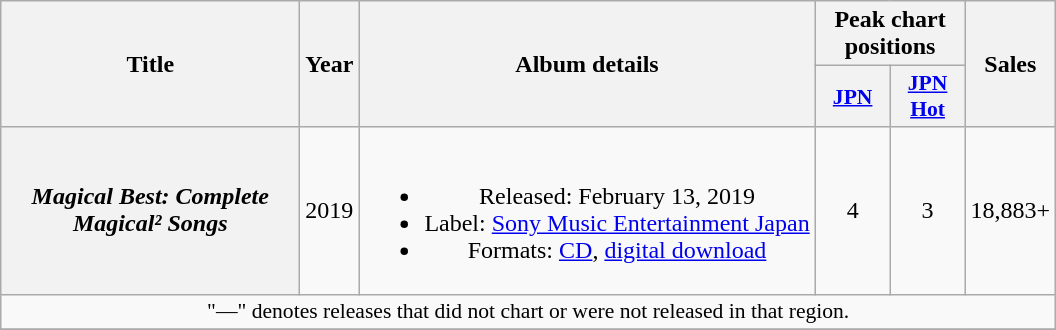<table class="wikitable plainrowheaders" style="text-align:center;">
<tr>
<th scope="col" rowspan="2" style="width:12em;">Title</th>
<th scope="col" rowspan="2">Year</th>
<th scope="col" rowspan="2">Album details</th>
<th scope="col" colspan="2">Peak chart positions</th>
<th scope="col" rowspan="2">Sales</th>
</tr>
<tr>
<th scope="col" style="width:3em;font-size:90%;"><a href='#'>JPN</a></th>
<th scope="col" style="width:3em;font-size:90%;"><a href='#'>JPN<br>Hot</a></th>
</tr>
<tr>
<th scope="row"><em>Magical Best: Complete Magical² Songs</em></th>
<td>2019</td>
<td><br><ul><li>Released: February 13, 2019</li><li>Label: <a href='#'>Sony Music Entertainment Japan</a></li><li>Formats: <a href='#'>CD</a>, <a href='#'>digital download</a></li></ul></td>
<td>4</td>
<td>3</td>
<td>18,883+</td>
</tr>
<tr>
<td colspan="6" style="font-size:90%;">"—" denotes releases that did not chart or were not released in that region.</td>
</tr>
<tr>
</tr>
</table>
